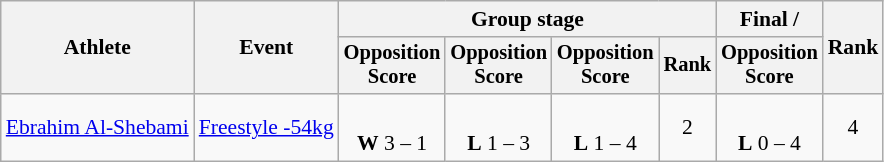<table class="wikitable" style="font-size:90%">
<tr>
<th rowspan=2>Athlete</th>
<th rowspan=2>Event</th>
<th colspan=4>Group stage</th>
<th>Final / </th>
<th rowspan=2>Rank</th>
</tr>
<tr style="font-size:95%">
<th>Opposition<br>Score</th>
<th>Opposition<br>Score</th>
<th>Opposition<br>Score</th>
<th>Rank</th>
<th>Opposition<br>Score</th>
</tr>
<tr align=center>
<td align=left><a href='#'>Ebrahim Al-Shebami</a></td>
<td align=left><a href='#'>Freestyle -54kg</a></td>
<td><br><strong>W</strong> 3 – 1 <sup></sup></td>
<td><br><strong>L</strong> 1 – 3 <sup></sup></td>
<td><br><strong>L</strong> 1 – 4 <sup></sup></td>
<td>2 </td>
<td><br><strong>L</strong> 0 – 4 <sup></sup></td>
<td>4</td>
</tr>
</table>
